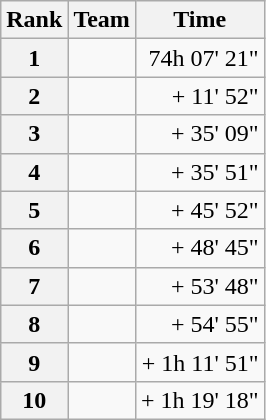<table class="wikitable">
<tr>
<th scope="col">Rank</th>
<th scope="col">Team</th>
<th scope="col">Time</th>
</tr>
<tr>
<th scope="row">1</th>
<td>  </td>
<td align="right">74h 07' 21"</td>
</tr>
<tr>
<th scope="row">2</th>
<td> </td>
<td align="right">+ 11' 52"</td>
</tr>
<tr>
<th scope="row">3</th>
<td> </td>
<td align="right">+ 35' 09"</td>
</tr>
<tr>
<th scope="row">4</th>
<td> </td>
<td align="right">+ 35' 51"</td>
</tr>
<tr>
<th scope="row">5</th>
<td> </td>
<td align="right">+ 45' 52"</td>
</tr>
<tr>
<th scope="row">6</th>
<td> </td>
<td align="right">+ 48' 45"</td>
</tr>
<tr>
<th scope="row">7</th>
<td> </td>
<td align="right">+ 53' 48"</td>
</tr>
<tr>
<th scope="row">8</th>
<td> </td>
<td align="right">+ 54' 55"</td>
</tr>
<tr>
<th scope="row">9</th>
<td> </td>
<td align="right">+ 1h 11' 51"</td>
</tr>
<tr>
<th scope="row">10</th>
<td> </td>
<td align="right">+ 1h 19' 18"</td>
</tr>
</table>
